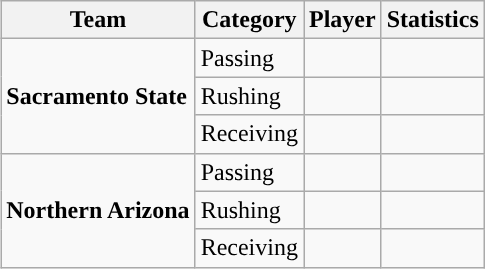<table class="wikitable" style="float: right;">
<tr>
<th>Team</th>
<th>Category</th>
<th>Player</th>
<th>Statistics</th>
</tr>
<tr>
<td rowspan=3><strong>Sacramento State</strong></td>
<td>Passing</td>
<td></td>
<td></td>
</tr>
<tr>
<td>Rushing</td>
<td></td>
<td></td>
</tr>
<tr>
<td>Receiving</td>
<td></td>
<td></td>
</tr>
<tr>
<td rowspan=3><strong>Northern Arizona</strong></td>
<td>Passing</td>
<td></td>
<td></td>
</tr>
<tr>
<td>Rushing</td>
<td></td>
<td></td>
</tr>
<tr>
<td>Receiving</td>
<td></td>
<td></td>
</tr>
</table>
